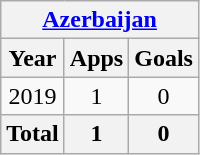<table class="wikitable" style="text-align:center">
<tr>
<th colspan=3><a href='#'>Azerbaijan</a></th>
</tr>
<tr>
<th>Year</th>
<th>Apps</th>
<th>Goals</th>
</tr>
<tr>
<td>2019</td>
<td>1</td>
<td>0</td>
</tr>
<tr>
<th>Total</th>
<th>1</th>
<th>0</th>
</tr>
</table>
